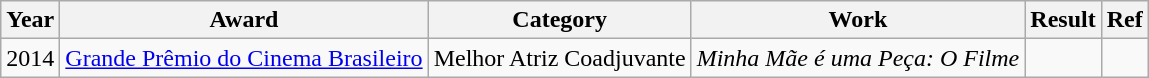<table class="wikitable">
<tr>
<th>Year</th>
<th>Award</th>
<th>Category</th>
<th>Work</th>
<th>Result</th>
<th>Ref</th>
</tr>
<tr>
<td>2014</td>
<td><a href='#'>Grande Prêmio do Cinema Brasileiro</a></td>
<td>Melhor Atriz Coadjuvante</td>
<td><em>Minha Mãe é uma Peça: O Filme</em></td>
<td></td>
<td></td>
</tr>
</table>
